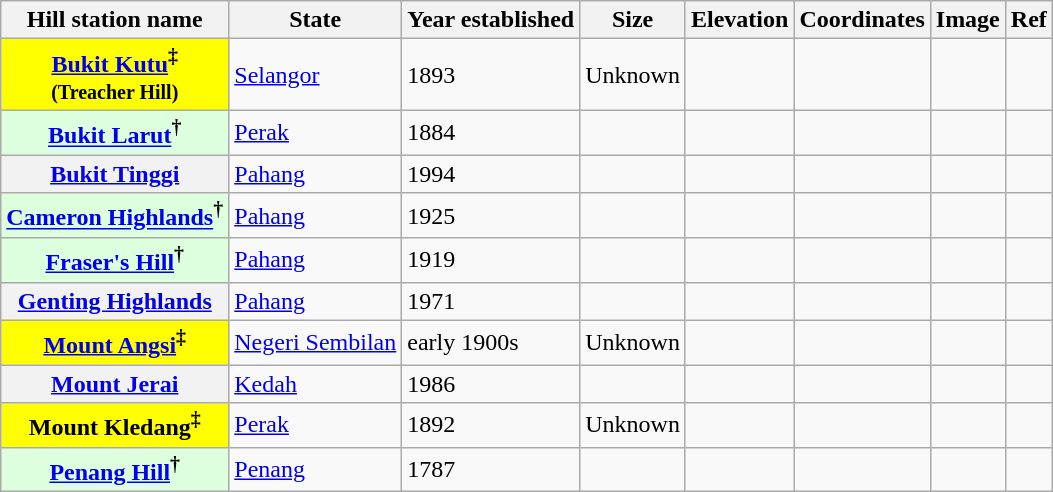<table class="wikitable plainrowheaders sortable">
<tr>
<th scope=col>Hill station name</th>
<th scope=col>State</th>
<th scope=col>Year established</th>
<th scope=col>Size</th>
<th scope=col>Elevation</th>
<th scope=col class=unsortable>Coordinates</th>
<th scope=col class=unsortable>Image</th>
<th scope=col class=unsortable>Ref</th>
</tr>
<tr>
<th scope="row" style="background-color:#ffff00"><a href='#'>Bukit Kutu</a><sup>‡</sup><br><small>(Treacher Hill)</small></th>
<td><a href='#'>Selangor</a></td>
<td>1893</td>
<td>Unknown</td>
<td></td>
<td></td>
<td></td>
<td></td>
</tr>
<tr>
<th scope="row" style="background-color:#DDFFDD"><a href='#'>Bukit Larut</a><sup>†</sup></th>
<td><a href='#'>Perak</a></td>
<td>1884</td>
<td></td>
<td></td>
<td></td>
<td></td>
<td></td>
</tr>
<tr>
<th scope="row"><a href='#'>Bukit Tinggi</a></th>
<td><a href='#'>Pahang</a></td>
<td>1994</td>
<td></td>
<td></td>
<td></td>
<td></td>
<td></td>
</tr>
<tr>
<th scope="row" style="background-color:#DDFFDD"><a href='#'>Cameron Highlands</a><sup>†</sup></th>
<td><a href='#'>Pahang</a></td>
<td>1925</td>
<td></td>
<td></td>
<td></td>
<td></td>
<td></td>
</tr>
<tr>
<th scope="row" style="background-color:#DDFFDD"><a href='#'>Fraser's Hill</a><sup>†</sup></th>
<td><a href='#'>Pahang</a></td>
<td>1919</td>
<td></td>
<td></td>
<td></td>
<td></td>
<td></td>
</tr>
<tr>
<th scope="row"><a href='#'>Genting Highlands</a></th>
<td><a href='#'>Pahang</a></td>
<td>1971</td>
<td></td>
<td></td>
<td></td>
<td></td>
<td></td>
</tr>
<tr>
<th scope="row" style="background-color:#ffff00"><a href='#'>Mount Angsi</a><sup>‡</sup></th>
<td><a href='#'>Negeri Sembilan</a></td>
<td>early 1900s</td>
<td>Unknown</td>
<td></td>
<td></td>
<td></td>
<td></td>
</tr>
<tr>
<th scope="row"><a href='#'>Mount Jerai</a></th>
<td><a href='#'>Kedah</a></td>
<td>1986</td>
<td></td>
<td></td>
<td></td>
<td></td>
<td></td>
</tr>
<tr>
<th scope="row" style="background-color:#ffff00">Mount Kledang<sup>‡</sup></th>
<td><a href='#'>Perak</a></td>
<td>1892</td>
<td>Unknown</td>
<td></td>
<td></td>
<td></td>
<td></td>
</tr>
<tr>
<th scope="row" style="background-color:#DDFFDD"><a href='#'>Penang Hill</a><sup>†</sup></th>
<td><a href='#'>Penang</a></td>
<td>1787</td>
<td></td>
<td></td>
<td></td>
<td></td>
<td></td>
</tr>
</table>
